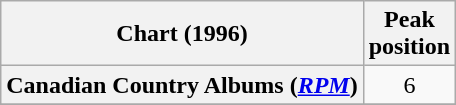<table class="wikitable sortable plainrowheaders">
<tr>
<th scope="col">Chart (1996)</th>
<th scope="col">Peak<br>position</th>
</tr>
<tr>
<th scope="row">Canadian Country Albums (<em><a href='#'>RPM</a></em>)</th>
<td align="center">6</td>
</tr>
<tr>
</tr>
</table>
